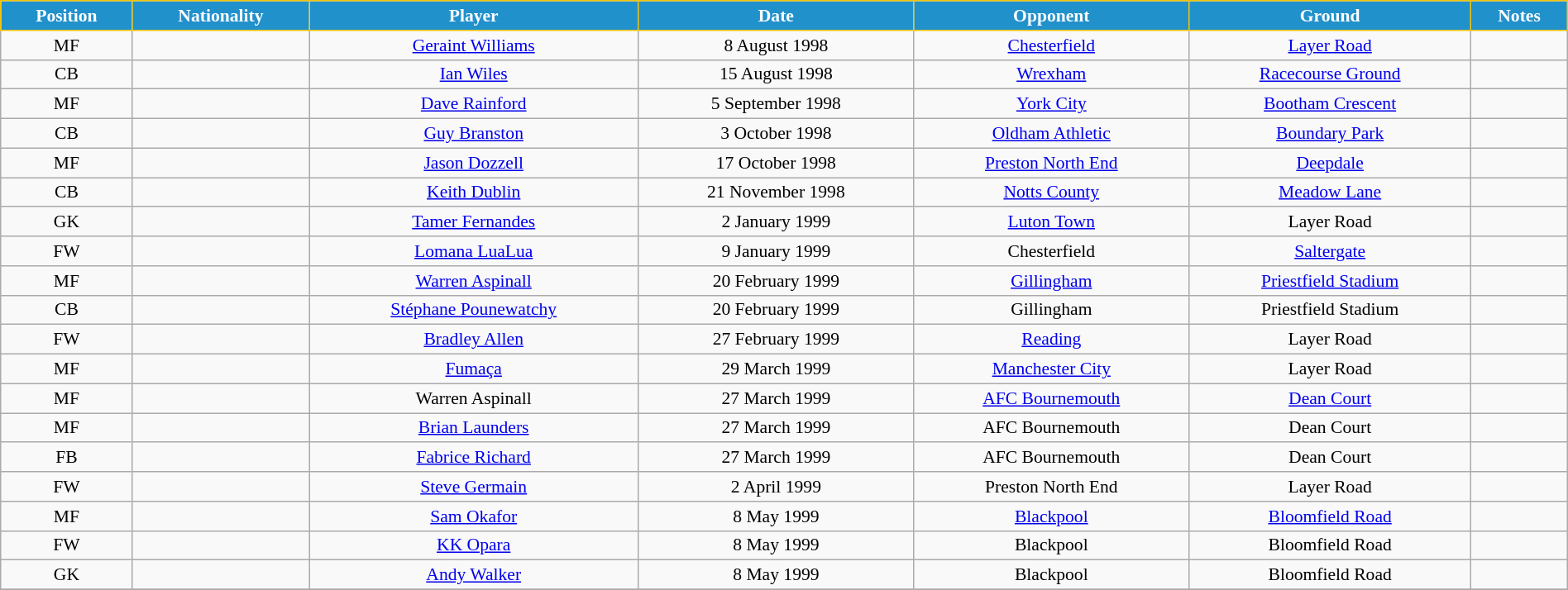<table class="wikitable" style="text-align:center; font-size:90%; width:100%;">
<tr>
<th style="background:#2191CC; color:white; border:1px solid #F7C408; text-align:center;">Position</th>
<th style="background:#2191CC; color:white; border:1px solid #F7C408; text-align:center;">Nationality</th>
<th style="background:#2191CC; color:white; border:1px solid #F7C408; text-align:center;">Player</th>
<th style="background:#2191CC; color:white; border:1px solid #F7C408; text-align:center;">Date</th>
<th style="background:#2191CC; color:white; border:1px solid #F7C408; text-align:center;">Opponent</th>
<th style="background:#2191CC; color:white; border:1px solid #F7C408; text-align:center;">Ground</th>
<th style="background:#2191CC; color:white; border:1px solid #F7C408; text-align:center;">Notes</th>
</tr>
<tr>
<td>MF</td>
<td></td>
<td><a href='#'>Geraint Williams</a></td>
<td>8 August 1998</td>
<td><a href='#'>Chesterfield</a></td>
<td><a href='#'>Layer Road</a></td>
<td></td>
</tr>
<tr>
<td>CB</td>
<td></td>
<td><a href='#'>Ian Wiles</a></td>
<td>15 August 1998</td>
<td><a href='#'>Wrexham</a></td>
<td><a href='#'>Racecourse Ground</a></td>
<td></td>
</tr>
<tr>
<td>MF</td>
<td></td>
<td><a href='#'>Dave Rainford</a></td>
<td>5 September 1998</td>
<td><a href='#'>York City</a></td>
<td><a href='#'>Bootham Crescent</a></td>
<td></td>
</tr>
<tr>
<td>CB</td>
<td></td>
<td><a href='#'>Guy Branston</a></td>
<td>3 October 1998</td>
<td><a href='#'>Oldham Athletic</a></td>
<td><a href='#'>Boundary Park</a></td>
<td></td>
</tr>
<tr>
<td>MF</td>
<td></td>
<td><a href='#'>Jason Dozzell</a></td>
<td>17 October 1998</td>
<td><a href='#'>Preston North End</a></td>
<td><a href='#'>Deepdale</a></td>
<td></td>
</tr>
<tr>
<td>CB</td>
<td></td>
<td><a href='#'>Keith Dublin</a></td>
<td>21 November 1998</td>
<td><a href='#'>Notts County</a></td>
<td><a href='#'>Meadow Lane</a></td>
<td></td>
</tr>
<tr>
<td>GK</td>
<td></td>
<td><a href='#'>Tamer Fernandes</a></td>
<td>2 January 1999</td>
<td><a href='#'>Luton Town</a></td>
<td>Layer Road</td>
<td></td>
</tr>
<tr>
<td>FW</td>
<td></td>
<td><a href='#'>Lomana LuaLua</a></td>
<td>9 January 1999</td>
<td>Chesterfield</td>
<td><a href='#'>Saltergate</a></td>
<td></td>
</tr>
<tr>
<td>MF</td>
<td></td>
<td><a href='#'>Warren Aspinall</a></td>
<td>20 February 1999</td>
<td><a href='#'>Gillingham</a></td>
<td><a href='#'>Priestfield Stadium</a></td>
<td></td>
</tr>
<tr>
<td>CB</td>
<td></td>
<td><a href='#'>Stéphane Pounewatchy</a></td>
<td>20 February 1999</td>
<td>Gillingham</td>
<td>Priestfield Stadium</td>
<td></td>
</tr>
<tr>
<td>FW</td>
<td></td>
<td><a href='#'>Bradley Allen</a></td>
<td>27 February 1999</td>
<td><a href='#'>Reading</a></td>
<td>Layer Road</td>
<td></td>
</tr>
<tr>
<td>MF</td>
<td></td>
<td><a href='#'>Fumaça</a></td>
<td>29 March 1999</td>
<td><a href='#'>Manchester City</a></td>
<td>Layer Road</td>
<td></td>
</tr>
<tr>
<td>MF</td>
<td></td>
<td>Warren Aspinall</td>
<td>27 March 1999</td>
<td><a href='#'>AFC Bournemouth</a></td>
<td><a href='#'>Dean Court</a></td>
<td></td>
</tr>
<tr>
<td>MF</td>
<td></td>
<td><a href='#'>Brian Launders</a></td>
<td>27 March 1999</td>
<td>AFC Bournemouth</td>
<td>Dean Court</td>
<td></td>
</tr>
<tr>
<td>FB</td>
<td></td>
<td><a href='#'>Fabrice Richard</a></td>
<td>27 March 1999</td>
<td>AFC Bournemouth</td>
<td>Dean Court</td>
<td></td>
</tr>
<tr>
<td>FW</td>
<td></td>
<td><a href='#'>Steve Germain</a></td>
<td>2 April 1999</td>
<td>Preston North End</td>
<td>Layer Road</td>
<td></td>
</tr>
<tr>
<td>MF</td>
<td></td>
<td><a href='#'>Sam Okafor</a></td>
<td>8 May 1999</td>
<td><a href='#'>Blackpool</a></td>
<td><a href='#'>Bloomfield Road</a></td>
<td></td>
</tr>
<tr>
<td>FW</td>
<td></td>
<td><a href='#'>KK Opara</a></td>
<td>8 May 1999</td>
<td>Blackpool</td>
<td>Bloomfield Road</td>
<td></td>
</tr>
<tr>
<td>GK</td>
<td></td>
<td><a href='#'>Andy Walker</a></td>
<td>8 May 1999</td>
<td>Blackpool</td>
<td>Bloomfield Road</td>
<td></td>
</tr>
<tr>
</tr>
</table>
